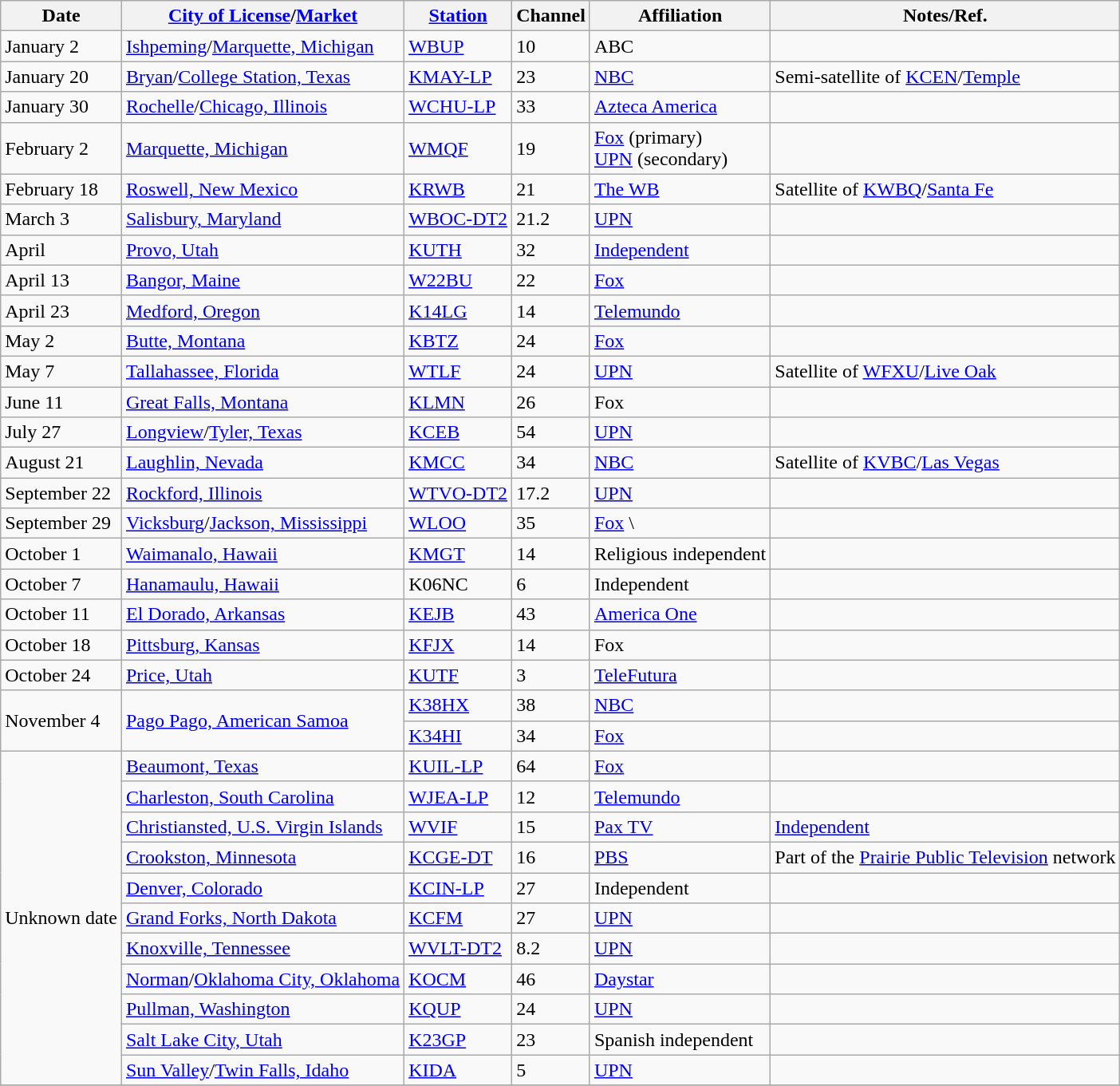<table class="wikitable sortable">
<tr>
<th>Date</th>
<th><a href='#'>City of License</a>/<a href='#'>Market</a></th>
<th><a href='#'>Station</a></th>
<th>Channel</th>
<th>Affiliation</th>
<th>Notes/Ref.</th>
</tr>
<tr>
<td>January 2</td>
<td><a href='#'>Ishpeming</a>/<a href='#'>Marquette, Michigan</a></td>
<td><a href='#'>WBUP</a></td>
<td>10</td>
<td>ABC</td>
<td></td>
</tr>
<tr>
<td>January 20</td>
<td><a href='#'>Bryan</a>/<a href='#'>College Station, Texas</a></td>
<td><a href='#'>KMAY-LP</a></td>
<td>23</td>
<td><a href='#'>NBC</a></td>
<td>Semi-satellite of <a href='#'>KCEN</a>/<a href='#'>Temple</a></td>
</tr>
<tr>
<td>January 30</td>
<td><a href='#'>Rochelle</a>/<a href='#'>Chicago, Illinois</a></td>
<td><a href='#'>WCHU-LP</a></td>
<td>33</td>
<td><a href='#'>Azteca America</a></td>
<td></td>
</tr>
<tr>
<td>February 2</td>
<td><a href='#'>Marquette, Michigan</a></td>
<td><a href='#'>WMQF</a></td>
<td>19</td>
<td><a href='#'>Fox</a> (primary) <br> <a href='#'>UPN</a> (secondary)</td>
<td></td>
</tr>
<tr>
<td>February 18</td>
<td><a href='#'>Roswell, New Mexico</a></td>
<td><a href='#'>KRWB</a></td>
<td>21</td>
<td><a href='#'>The WB</a></td>
<td>Satellite of <a href='#'>KWBQ</a>/<a href='#'>Santa Fe</a></td>
</tr>
<tr>
<td>March 3</td>
<td><a href='#'>Salisbury, Maryland</a></td>
<td><a href='#'>WBOC-DT2</a></td>
<td>21.2</td>
<td><a href='#'>UPN</a></td>
<td></td>
</tr>
<tr>
<td>April</td>
<td><a href='#'>Provo, Utah</a></td>
<td><a href='#'>KUTH</a></td>
<td>32</td>
<td><a href='#'>Independent</a></td>
<td></td>
</tr>
<tr>
<td>April 13</td>
<td><a href='#'>Bangor, Maine</a></td>
<td><a href='#'>W22BU</a></td>
<td>22</td>
<td><a href='#'>Fox</a></td>
<td></td>
</tr>
<tr>
<td>April 23</td>
<td><a href='#'>Medford, Oregon</a></td>
<td><a href='#'>K14LG</a></td>
<td>14</td>
<td><a href='#'>Telemundo</a></td>
<td></td>
</tr>
<tr>
<td>May 2</td>
<td><a href='#'>Butte, Montana</a></td>
<td><a href='#'>KBTZ</a></td>
<td>24</td>
<td><a href='#'>Fox</a></td>
<td></td>
</tr>
<tr>
<td>May 7</td>
<td><a href='#'>Tallahassee, Florida</a></td>
<td><a href='#'>WTLF</a></td>
<td>24</td>
<td><a href='#'>UPN</a></td>
<td>Satellite of <a href='#'>WFXU</a>/<a href='#'>Live Oak</a></td>
</tr>
<tr>
<td>June 11</td>
<td><a href='#'>Great Falls, Montana</a></td>
<td><a href='#'>KLMN</a></td>
<td>26</td>
<td>Fox</td>
<td></td>
</tr>
<tr>
<td>July 27</td>
<td><a href='#'>Longview</a>/<a href='#'>Tyler, Texas</a></td>
<td><a href='#'>KCEB</a></td>
<td>54</td>
<td><a href='#'>UPN</a></td>
<td></td>
</tr>
<tr>
<td>August 21</td>
<td><a href='#'>Laughlin, Nevada</a></td>
<td><a href='#'>KMCC</a></td>
<td>34</td>
<td><a href='#'>NBC</a></td>
<td>Satellite of <a href='#'>KVBC</a>/<a href='#'>Las Vegas</a></td>
</tr>
<tr>
<td>September 22</td>
<td><a href='#'>Rockford, Illinois</a></td>
<td><a href='#'>WTVO-DT2</a></td>
<td>17.2</td>
<td><a href='#'>UPN</a></td>
<td></td>
</tr>
<tr>
<td>September 29</td>
<td><a href='#'>Vicksburg</a>/<a href='#'>Jackson, Mississippi</a></td>
<td><a href='#'>WLOO</a></td>
<td>35</td>
<td><a href='#'>Fox</a> \</td>
<td></td>
</tr>
<tr>
<td>October 1</td>
<td><a href='#'>Waimanalo, Hawaii</a></td>
<td><a href='#'>KMGT</a></td>
<td>14</td>
<td>Religious independent</td>
<td></td>
</tr>
<tr>
<td>October 7</td>
<td><a href='#'>Hanamaulu, Hawaii</a></td>
<td>K06NC</td>
<td>6</td>
<td>Independent</td>
<td></td>
</tr>
<tr>
<td>October 11</td>
<td><a href='#'>El Dorado, Arkansas</a> <br> </td>
<td><a href='#'>KEJB</a></td>
<td>43</td>
<td><a href='#'>America One</a></td>
<td></td>
</tr>
<tr>
<td>October 18</td>
<td><a href='#'>Pittsburg, Kansas</a> <br> </td>
<td><a href='#'>KFJX</a></td>
<td>14</td>
<td>Fox</td>
<td></td>
</tr>
<tr>
<td>October 24</td>
<td><a href='#'>Price, Utah</a></td>
<td><a href='#'>KUTF</a></td>
<td>3</td>
<td><a href='#'>TeleFutura</a></td>
<td></td>
</tr>
<tr>
<td rowspan=2>November 4</td>
<td rowspan=2><a href='#'>Pago Pago, American Samoa</a></td>
<td><a href='#'>K38HX</a></td>
<td>38</td>
<td><a href='#'>NBC</a></td>
<td></td>
</tr>
<tr>
<td><a href='#'>K34HI</a></td>
<td>34</td>
<td><a href='#'>Fox</a></td>
<td></td>
</tr>
<tr>
<td rowspan=11>Unknown date</td>
<td><a href='#'>Beaumont, Texas</a></td>
<td><a href='#'>KUIL-LP</a></td>
<td>64</td>
<td><a href='#'>Fox</a></td>
<td></td>
</tr>
<tr>
<td><a href='#'>Charleston, South Carolina</a></td>
<td><a href='#'>WJEA-LP</a></td>
<td>12</td>
<td><a href='#'>Telemundo</a></td>
<td></td>
</tr>
<tr>
<td><a href='#'>Christiansted, U.S. Virgin Islands</a></td>
<td><a href='#'>WVIF</a></td>
<td>15</td>
<td><a href='#'>Pax TV</a></td>
<td><a href='#'>Independent</a></td>
</tr>
<tr>
<td><a href='#'>Crookston, Minnesota</a></td>
<td><a href='#'>KCGE-DT</a></td>
<td>16</td>
<td><a href='#'>PBS</a></td>
<td>Part of the <a href='#'>Prairie Public Television</a> network</td>
</tr>
<tr>
<td><a href='#'>Denver, Colorado</a></td>
<td><a href='#'>KCIN-LP</a></td>
<td>27</td>
<td>Independent</td>
<td></td>
</tr>
<tr>
<td><a href='#'>Grand Forks, North Dakota</a></td>
<td><a href='#'>KCFM</a></td>
<td>27</td>
<td><a href='#'>UPN</a></td>
<td></td>
</tr>
<tr>
<td><a href='#'>Knoxville, Tennessee</a></td>
<td><a href='#'>WVLT-DT2</a></td>
<td>8.2 <br> </td>
<td><a href='#'>UPN</a></td>
<td></td>
</tr>
<tr>
<td><a href='#'>Norman</a>/<a href='#'>Oklahoma City, Oklahoma</a></td>
<td><a href='#'>KOCM</a></td>
<td>46</td>
<td><a href='#'>Daystar</a></td>
<td></td>
</tr>
<tr>
<td><a href='#'>Pullman, Washington</a></td>
<td><a href='#'>KQUP</a></td>
<td>24</td>
<td><a href='#'>UPN</a></td>
<td></td>
</tr>
<tr>
<td><a href='#'>Salt Lake City, Utah</a></td>
<td><a href='#'>K23GP</a></td>
<td>23</td>
<td>Spanish independent</td>
<td></td>
</tr>
<tr>
<td><a href='#'>Sun Valley</a>/<a href='#'>Twin Falls, Idaho</a></td>
<td><a href='#'>KIDA</a></td>
<td>5</td>
<td><a href='#'>UPN</a></td>
<td></td>
</tr>
<tr>
</tr>
</table>
